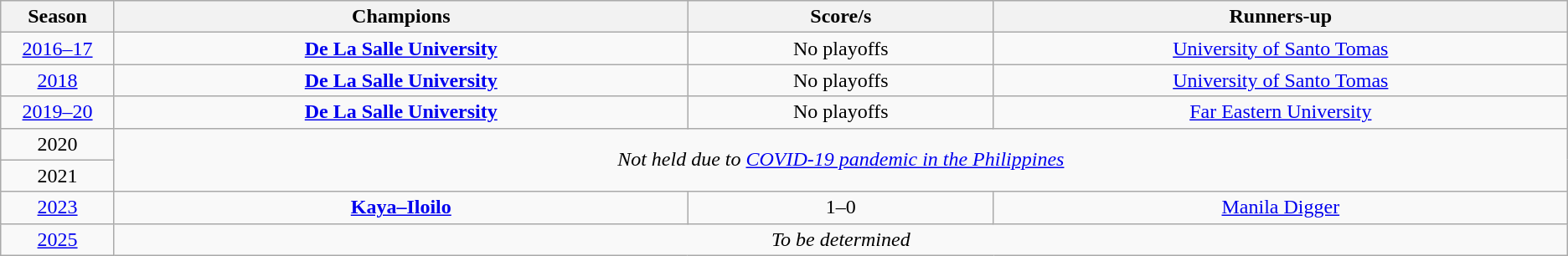<table class=wikitable style="text-align:center;" cellpadding=3 cellspacing=0>
<tr bgcolor=#efefef>
<th width=2%>Season</th>
<th width=15%>Champions</th>
<th width=8%>Score/s</th>
<th width=15%>Runners-up</th>
</tr>
<tr>
<td><a href='#'>2016–17</a></td>
<td><strong><a href='#'>De La Salle University</a></strong></td>
<td>No playoffs</td>
<td><a href='#'>University of Santo Tomas</a></td>
</tr>
<tr>
<td><a href='#'>2018</a></td>
<td><strong><a href='#'>De La Salle University</a></strong></td>
<td>No playoffs</td>
<td><a href='#'>University of Santo Tomas</a></td>
</tr>
<tr>
<td><a href='#'>2019–20</a></td>
<td><strong><a href='#'>De La Salle University</a></strong></td>
<td>No playoffs</td>
<td><a href='#'>Far Eastern University</a></td>
</tr>
<tr>
<td>2020</td>
<td rowspan=2 colspan=3><em>Not held due to <a href='#'>COVID-19 pandemic in the Philippines</a></em></td>
</tr>
<tr>
<td>2021</td>
</tr>
<tr>
<td><a href='#'>2023</a></td>
<td><strong><a href='#'>Kaya–Iloilo</a></strong></td>
<td>1–0</td>
<td><a href='#'>Manila Digger</a></td>
</tr>
<tr>
<td><a href='#'>2025</a></td>
<td colspan=3><em>To be determined</em></td>
</tr>
</table>
